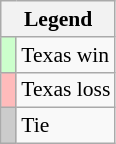<table class="wikitable" style="font-size:90%">
<tr>
<th colspan="2">Legend</th>
</tr>
<tr>
<td bgcolor="#ccffcc"> </td>
<td>Texas win</td>
</tr>
<tr>
<td bgcolor="#ffbbbb"> </td>
<td>Texas loss</td>
</tr>
<tr>
<td bgcolor="#cccccc"> </td>
<td>Tie</td>
</tr>
</table>
